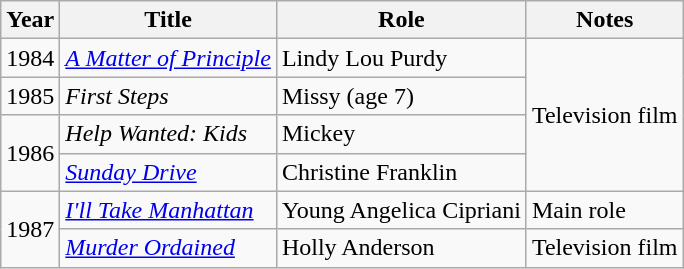<table class="wikitable">
<tr>
<th>Year</th>
<th>Title</th>
<th>Role</th>
<th>Notes</th>
</tr>
<tr>
<td>1984</td>
<td><em><a href='#'>A Matter of Principle</a></em></td>
<td>Lindy Lou Purdy</td>
<td rowspan="4">Television film</td>
</tr>
<tr>
<td>1985</td>
<td><em>First Steps</em></td>
<td>Missy (age 7)</td>
</tr>
<tr>
<td rowspan="2">1986</td>
<td><em>Help Wanted: Kids</em></td>
<td>Mickey</td>
</tr>
<tr>
<td><em><a href='#'>Sunday Drive</a></em></td>
<td>Christine Franklin</td>
</tr>
<tr>
<td rowspan="2">1987</td>
<td><em><a href='#'>I'll Take Manhattan</a></em></td>
<td>Young Angelica Cipriani</td>
<td>Main role</td>
</tr>
<tr>
<td><em><a href='#'>Murder Ordained</a></em></td>
<td>Holly Anderson</td>
<td>Television film</td>
</tr>
</table>
